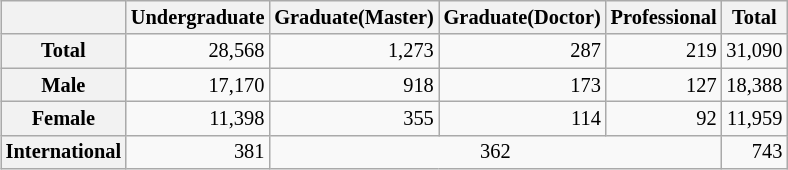<table style="text-align:center; float:right; font-size:85%; margin-left:2em; margin:auto;" class="wikitable">
<tr>
<th></th>
<th>Undergraduate</th>
<th>Graduate(Master)</th>
<th>Graduate(Doctor)</th>
<th>Professional</th>
<th>Total</th>
</tr>
<tr>
<th>Total</th>
<td style="text-align:right">28,568</td>
<td style="text-align:right">1,273</td>
<td style="text-align:right">287</td>
<td style="text-align:right">219</td>
<td style="text-align:right">31,090</td>
</tr>
<tr>
<th>Male</th>
<td style="text-align:right">17,170</td>
<td style="text-align:right">918</td>
<td style="text-align:right">173</td>
<td style="text-align:right">127</td>
<td style="text-align:right">18,388</td>
</tr>
<tr>
<th>Female</th>
<td style="text-align:right">11,398</td>
<td style="text-align:right">355</td>
<td style="text-align:right">114</td>
<td style="text-align:right">92</td>
<td style="text-align:right">11,959</td>
</tr>
<tr>
<th>International</th>
<td style="text-align:right">381</td>
<td colspan="3">362</td>
<td style="text-align:right">743</td>
</tr>
</table>
